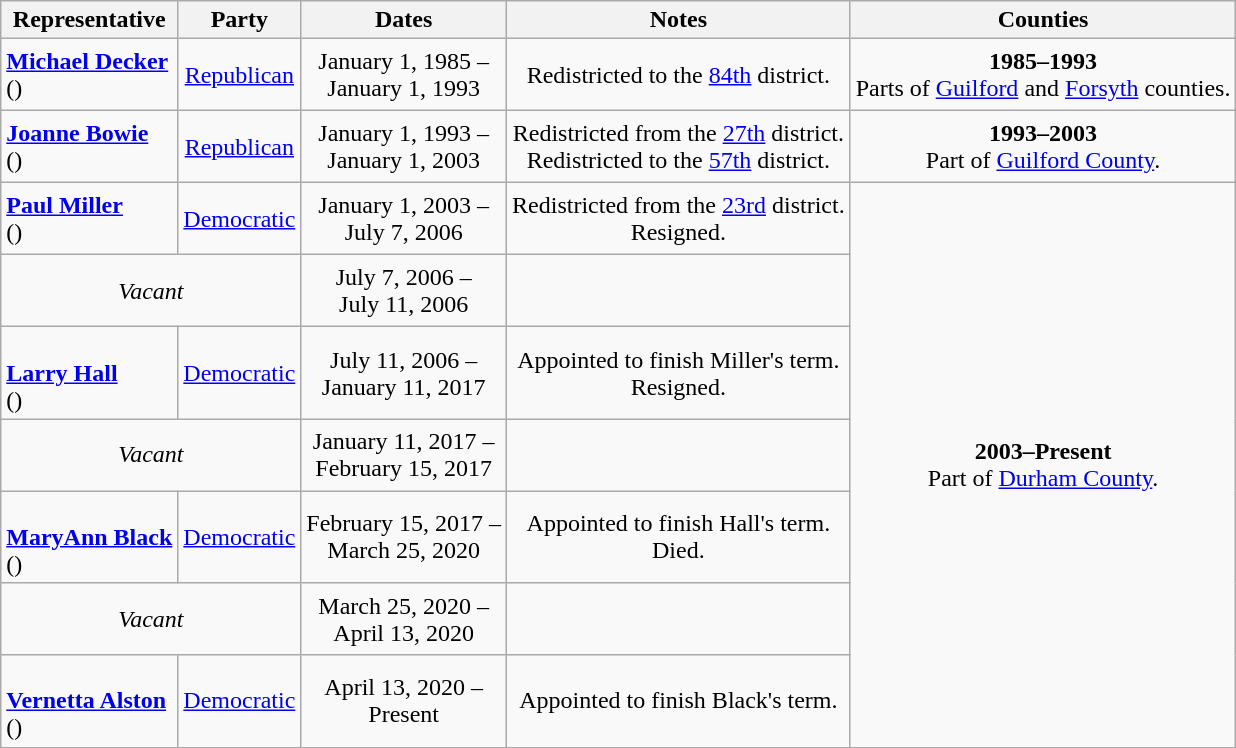<table class=wikitable style="text-align:center">
<tr>
<th>Representative</th>
<th>Party</th>
<th>Dates</th>
<th>Notes</th>
<th>Counties</th>
</tr>
<tr style="height:3em">
<td align=left><strong><a href='#'>Michael Decker</a></strong><br>()</td>
<td><a href='#'>Republican</a></td>
<td nowrap>January 1, 1985 – <br> January 1, 1993</td>
<td>Redistricted to the <a href='#'>84th</a> district.</td>
<td><strong>1985–1993</strong> <br> Parts of <a href='#'>Guilford</a> and <a href='#'>Forsyth</a> counties.</td>
</tr>
<tr style="height:3em">
<td align=left><strong><a href='#'>Joanne Bowie</a></strong><br>()</td>
<td><a href='#'>Republican</a></td>
<td nowrap>January 1, 1993 – <br> January 1, 2003</td>
<td>Redistricted from the <a href='#'>27th</a> district. <br> Redistricted to the <a href='#'>57th</a> district.</td>
<td><strong>1993–2003</strong> <br> Part of <a href='#'>Guilford County</a>.</td>
</tr>
<tr style="height:3em">
<td align=left><strong><a href='#'>Paul Miller</a></strong><br>()</td>
<td><a href='#'>Democratic</a></td>
<td nowrap>January 1, 2003 – <br> July 7, 2006</td>
<td>Redistricted from the <a href='#'>23rd</a> district. <br> Resigned.</td>
<td rowspan=7><strong>2003–Present</strong> <br> Part of <a href='#'>Durham County</a>.</td>
</tr>
<tr style="height:3em">
<td colspan=2><em>Vacant</em></td>
<td nowrap>July 7, 2006 – <br> July 11, 2006</td>
</tr>
<tr style="height:3em">
<td align=left><br><strong><a href='#'>Larry Hall</a></strong><br>()</td>
<td><a href='#'>Democratic</a></td>
<td nowrap>July 11, 2006 – <br> January 11, 2017</td>
<td>Appointed to finish Miller's term. <br> Resigned.</td>
</tr>
<tr style="height:3em">
<td colspan=2><em>Vacant</em></td>
<td nowrap>January 11, 2017 – <br> February 15, 2017</td>
</tr>
<tr style="height:3em">
<td align=left><br><strong><a href='#'>MaryAnn Black</a></strong><br>()</td>
<td><a href='#'>Democratic</a></td>
<td nowrap>February 15, 2017 – <br> March 25, 2020</td>
<td>Appointed to finish Hall's term. <br> Died.</td>
</tr>
<tr style="height:3em">
<td colspan=2><em>Vacant</em></td>
<td nowrap>March 25, 2020 – <br> April 13, 2020</td>
</tr>
<tr style="height:3em">
<td align=left><br><strong><a href='#'>Vernetta Alston</a></strong><br>()</td>
<td><a href='#'>Democratic</a></td>
<td nowrap>April 13, 2020 – <br> Present</td>
<td>Appointed to finish Black's term.</td>
</tr>
</table>
